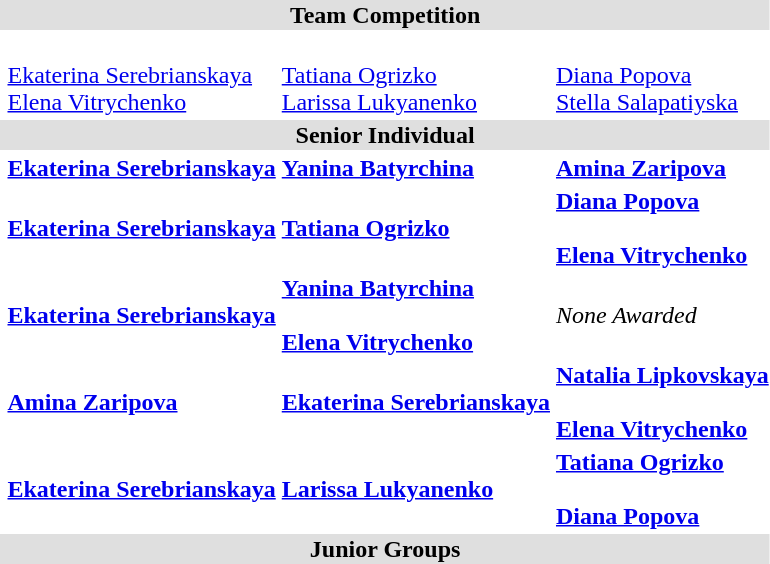<table>
<tr bgcolor="DFDFDF">
<td colspan="4" align="center"><strong>Team Competition</strong></td>
</tr>
<tr>
<th scope=row style="text-align:left"></th>
<td><strong></strong><br><a href='#'>Ekaterina Serebrianskaya</a><br><a href='#'>Elena Vitrychenko</a></td>
<td><strong></strong><br><a href='#'>Tatiana Ogrizko</a><br><a href='#'>Larissa Lukyanenko</a></td>
<td><strong></strong><br><a href='#'>Diana Popova</a><br><a href='#'>Stella Salapatiyska</a></td>
</tr>
<tr bgcolor="DFDFDF">
<td colspan="4" align="center"><strong>Senior Individual</strong></td>
</tr>
<tr>
<th scope=row style="text-align:left"></th>
<td><strong><a href='#'>Ekaterina Serebrianskaya</a></strong><br></td>
<td><strong><a href='#'>Yanina Batyrchina</a></strong><br></td>
<td><strong><a href='#'>Amina Zaripova</a></strong><br></td>
</tr>
<tr>
<th scope=row style="text-align:left"></th>
<td><strong><a href='#'>Ekaterina Serebrianskaya</a></strong><br></td>
<td><strong><a href='#'>Tatiana Ogrizko</a></strong><br></td>
<td><strong><a href='#'>Diana Popova</a></strong><br><small></small><br><strong><a href='#'>Elena Vitrychenko</a></strong><br><small></small></td>
</tr>
<tr>
<th scope=row style="text-align:left"></th>
<td><strong><a href='#'>Ekaterina Serebrianskaya</a></strong><br></td>
<td><strong><a href='#'>Yanina Batyrchina</a></strong><br><small></small><br><strong><a href='#'>Elena Vitrychenko</a></strong><br><small></small></td>
<td><em>None Awarded</em></td>
</tr>
<tr>
<th scope=row style="text-align:left"></th>
<td><strong><a href='#'>Amina Zaripova</a></strong><br></td>
<td><strong><a href='#'>Ekaterina Serebrianskaya</a></strong><br></td>
<td><strong><a href='#'>Natalia Lipkovskaya</a></strong><br><small></small><br><strong><a href='#'>Elena Vitrychenko</a></strong><br><small></small></td>
</tr>
<tr>
<th scope=row style="text-align:left"></th>
<td><strong><a href='#'>Ekaterina Serebrianskaya</a></strong><br></td>
<td><strong><a href='#'>Larissa Lukyanenko</a></strong><br></td>
<td><strong><a href='#'>Tatiana Ogrizko</a></strong><br><small></small><br><strong><a href='#'>Diana Popova</a></strong><br><small></small></td>
</tr>
<tr bgcolor="DFDFDF">
<td colspan="4" align="center"><strong>Junior Groups</strong></td>
</tr>
<tr>
<th scope=row style="text-align:left"></th>
<td><strong></strong></td>
<td><strong></strong></td>
<td><strong></strong></td>
</tr>
</table>
